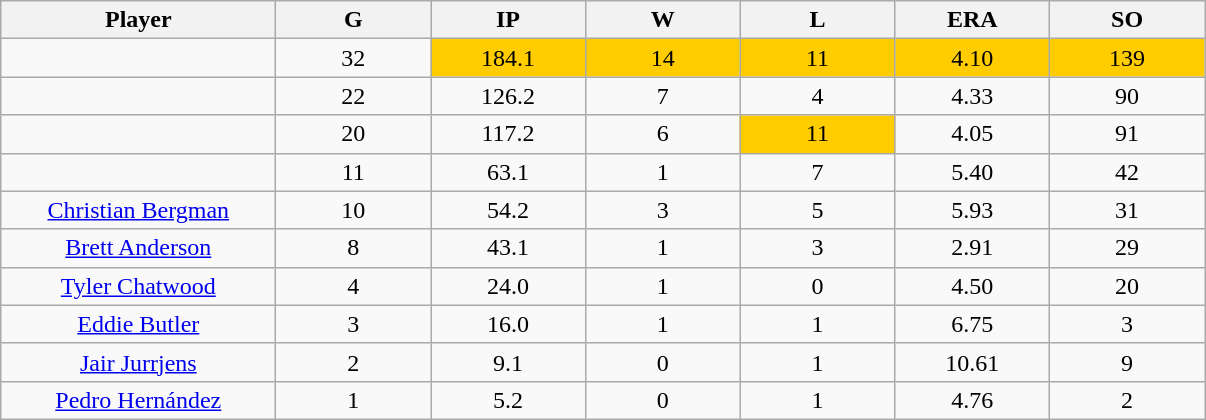<table class="wikitable sortable">
<tr>
<th bgcolor="#DDDDFF" width="16%">Player</th>
<th bgcolor="#DDDDFF" width="9%">G</th>
<th bgcolor="#DDDDFF" width="9%">IP</th>
<th bgcolor="#DDDDFF" width="9%">W</th>
<th bgcolor="#DDDDFF" width="9%">L</th>
<th bgcolor="#DDDDFF" width="9%">ERA</th>
<th bgcolor="#DDDDFF" width="9%">SO</th>
</tr>
<tr align="center">
<td></td>
<td>32</td>
<td bgcolor="#FFCC00">184.1</td>
<td bgcolor="#FFCC00">14</td>
<td bgcolor="#FFCC00">11</td>
<td bgcolor="#FFCC00">4.10</td>
<td bgcolor="#FFCC00">139</td>
</tr>
<tr align="center">
<td></td>
<td>22</td>
<td>126.2</td>
<td>7</td>
<td>4</td>
<td>4.33</td>
<td>90</td>
</tr>
<tr align="center">
<td></td>
<td>20</td>
<td>117.2</td>
<td>6</td>
<td bgcolor="#FFCC00">11</td>
<td>4.05</td>
<td>91</td>
</tr>
<tr align="center">
<td></td>
<td>11</td>
<td>63.1</td>
<td>1</td>
<td>7</td>
<td>5.40</td>
<td>42</td>
</tr>
<tr align="center">
<td><a href='#'>Christian Bergman</a></td>
<td>10</td>
<td>54.2</td>
<td>3</td>
<td>5</td>
<td>5.93</td>
<td>31</td>
</tr>
<tr align=center>
<td><a href='#'>Brett Anderson</a></td>
<td>8</td>
<td>43.1</td>
<td>1</td>
<td>3</td>
<td>2.91</td>
<td>29</td>
</tr>
<tr align=center>
<td><a href='#'>Tyler Chatwood</a></td>
<td>4</td>
<td>24.0</td>
<td>1</td>
<td>0</td>
<td>4.50</td>
<td>20</td>
</tr>
<tr align=center>
<td><a href='#'>Eddie Butler</a></td>
<td>3</td>
<td>16.0</td>
<td>1</td>
<td>1</td>
<td>6.75</td>
<td>3</td>
</tr>
<tr align=center>
<td><a href='#'>Jair Jurrjens</a></td>
<td>2</td>
<td>9.1</td>
<td>0</td>
<td>1</td>
<td>10.61</td>
<td>9</td>
</tr>
<tr align=center>
<td><a href='#'>Pedro Hernández</a></td>
<td>1</td>
<td>5.2</td>
<td>0</td>
<td>1</td>
<td>4.76</td>
<td>2</td>
</tr>
</table>
